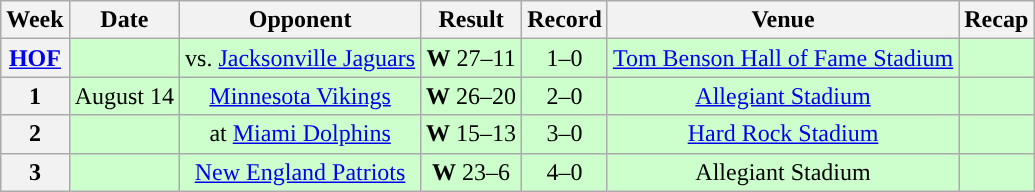<table class="wikitable" style="text-align:center">
<tr>
<th>Week</th>
<th>Date</th>
<th>Opponent</th>
<th>Result</th>
<th>Record</th>
<th>Venue</th>
<th>Recap</th>
</tr>
<tr style="background:#cfc">
<th><a href='#'>HOF</a></th>
<td></td>
<td>vs. <a href='#'>Jacksonville Jaguars</a></td>
<td><strong>W</strong> 27–11</td>
<td>1–0</td>
<td><a href='#'>Tom Benson Hall of Fame Stadium</a> </td>
<td></td>
</tr>
<tr style="background:#cfc">
<th>1</th>
<td>August 14</td>
<td><a href='#'>Minnesota Vikings</a></td>
<td><strong>W</strong> 26–20</td>
<td>2–0</td>
<td><a href='#'>Allegiant Stadium</a></td>
<td></td>
</tr>
<tr style="background:#cfc">
<th>2</th>
<td></td>
<td>at <a href='#'>Miami Dolphins</a></td>
<td><strong>W</strong> 15–13</td>
<td>3–0</td>
<td><a href='#'>Hard Rock Stadium</a></td>
<td></td>
</tr>
<tr style="background:#cfc">
<th>3</th>
<td></td>
<td><a href='#'>New England Patriots</a></td>
<td><strong>W</strong> 23–6</td>
<td>4–0</td>
<td>Allegiant Stadium</td>
<td></td>
</tr>
</table>
